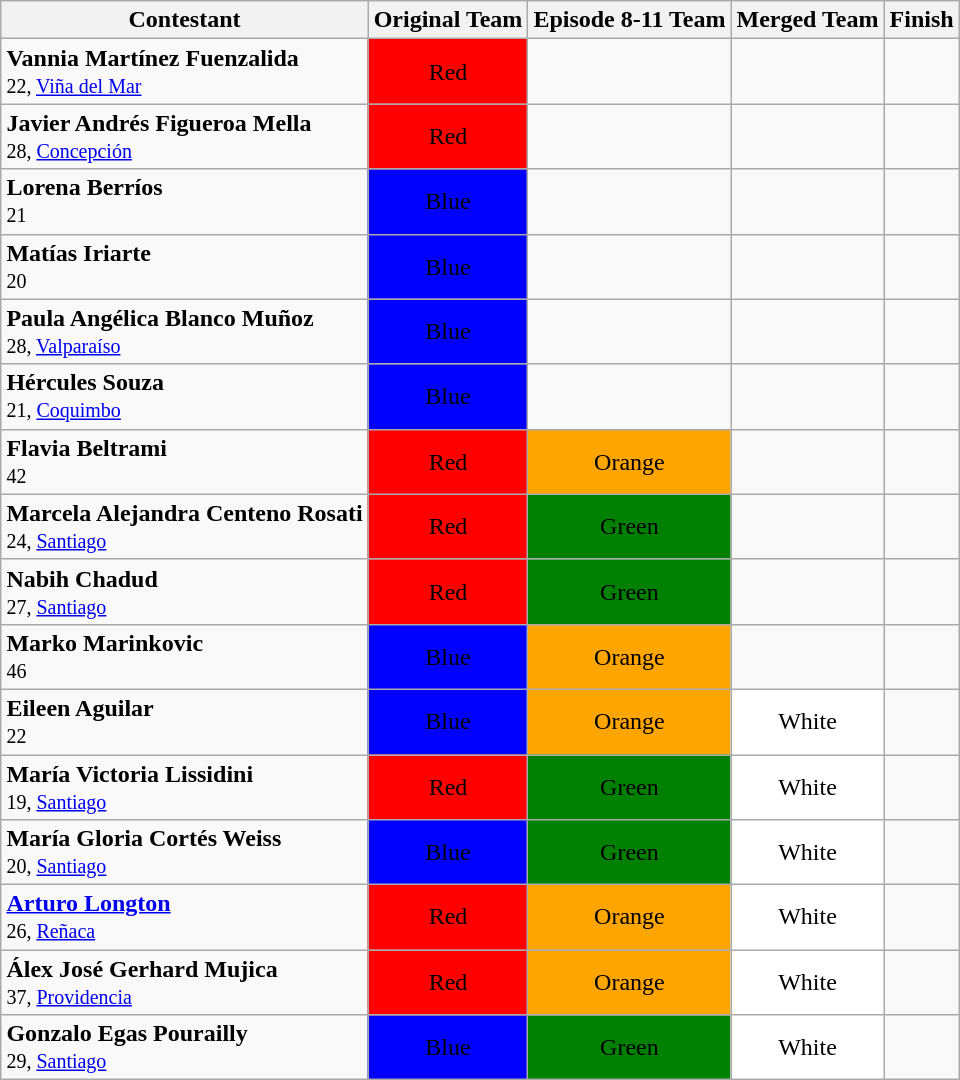<table class="wikitable" style="margin:auto; text-align:center">
<tr>
<th>Contestant</th>
<th>Original Team</th>
<th>Episode 8-11 Team</th>
<th>Merged Team</th>
<th>Finish</th>
</tr>
<tr>
<td align="left"><strong>Vannia Martínez Fuenzalida</strong><br><small>22, <a href='#'>Viña del Mar</a></small></td>
<td bgcolor="#FF0000"><span>Red</span></td>
<td></td>
<td></td>
<td></td>
</tr>
<tr>
<td align="left"><strong>Javier Andrés Figueroa Mella</strong><br><small>28, <a href='#'>Concepción</a></small></td>
<td bgcolor="#FF0000"><span>Red</span></td>
<td></td>
<td></td>
<td></td>
</tr>
<tr>
<td align="left"><strong>Lorena Berríos</strong><br><small>21</small></td>
<td bgcolor="#0000FF"><span>Blue</span></td>
<td></td>
<td></td>
<td></td>
</tr>
<tr>
<td align="left"><strong>Matías Iriarte</strong><br><small>20</small></td>
<td bgcolor="#0000FF"><span>Blue</span></td>
<td></td>
<td></td>
<td></td>
</tr>
<tr>
<td align="left"><strong>Paula Angélica Blanco Muñoz</strong><br><small>28, <a href='#'>Valparaíso</a></small></td>
<td bgcolor="#0000FF"><span>Blue</span></td>
<td></td>
<td></td>
<td></td>
</tr>
<tr>
<td align="left"><strong>Hércules Souza</strong><br><small>21, <a href='#'>Coquimbo</a></small></td>
<td bgcolor="#0000FF"><span>Blue</span></td>
<td></td>
<td></td>
<td></td>
</tr>
<tr>
<td align="left"><strong>Flavia Beltrami</strong><br><small>42</small></td>
<td bgcolor="#FF0000"><span>Red</span></td>
<td bgcolor="#FFA500">Orange</td>
<td></td>
<td></td>
</tr>
<tr>
<td align="left"><strong>Marcela Alejandra Centeno Rosati</strong><br><small>24, <a href='#'>Santiago</a></small></td>
<td bgcolor="#FF0000"><span>Red</span></td>
<td bgcolor="#008000"><span>Green</span></td>
<td></td>
<td></td>
</tr>
<tr>
<td align="left"><strong>Nabih Chadud</strong><br><small>27, <a href='#'>Santiago</a></small></td>
<td bgcolor="#FF0000"><span>Red</span></td>
<td bgcolor="#008000"><span>Green</span></td>
<td></td>
<td></td>
</tr>
<tr>
<td align="left"><strong>Marko Marinkovic</strong><br><small>46</small></td>
<td bgcolor="#0000FF"><span>Blue</span></td>
<td bgcolor="#FFA500">Orange</td>
<td></td>
<td></td>
</tr>
<tr>
<td align="left"><strong>Eileen Aguilar</strong><br><small>22</small></td>
<td bgcolor="#0000FF"><span>Blue</span></td>
<td bgcolor="#FFA500">Orange</td>
<td bgcolor="#FFFFFF">White</td>
<td></td>
</tr>
<tr>
<td align="left"><strong>María Victoria Lissidini</strong><br><small>19, <a href='#'>Santiago</a></small></td>
<td bgcolor="#FF0000"><span>Red</span></td>
<td bgcolor="#008000"><span>Green</span></td>
<td bgcolor="#FFFFFF">White</td>
<td></td>
</tr>
<tr>
<td align="left"><strong>María Gloria Cortés Weiss</strong><br><small>20, <a href='#'>Santiago</a></small></td>
<td bgcolor="#0000FF"><span>Blue</span></td>
<td bgcolor="#008000"><span>Green</span></td>
<td bgcolor="#FFFFFF">White</td>
<td></td>
</tr>
<tr>
<td align="left"><strong><a href='#'>Arturo Longton</a></strong><br><small>26, <a href='#'>Reñaca</a></small></td>
<td bgcolor="#FF0000"><span>Red</span></td>
<td bgcolor="#FFA500">Orange</td>
<td bgcolor="#FFFFFF">White</td>
<td></td>
</tr>
<tr>
<td align="left"><strong>Álex José Gerhard Mujica</strong><br><small>37, <a href='#'>Providencia</a></small></td>
<td bgcolor="#FF0000"><span>Red</span></td>
<td bgcolor="#FFA500">Orange</td>
<td bgcolor="#FFFFFF">White</td>
<td></td>
</tr>
<tr>
<td align="left"><strong>Gonzalo Egas Pourailly</strong><br><small>29, <a href='#'>Santiago</a></small></td>
<td bgcolor="#0000FF"><span>Blue</span></td>
<td bgcolor="#008000"><span>Green</span></td>
<td bgcolor="#FFFFFF">White</td>
<td></td>
</tr>
</table>
